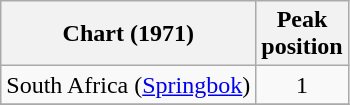<table class="wikitable">
<tr>
<th>Chart (1971)</th>
<th>Peak<br>position</th>
</tr>
<tr>
<td>South Africa (<a href='#'>Springbok</a>)</td>
<td align="center">1</td>
</tr>
<tr>
</tr>
</table>
